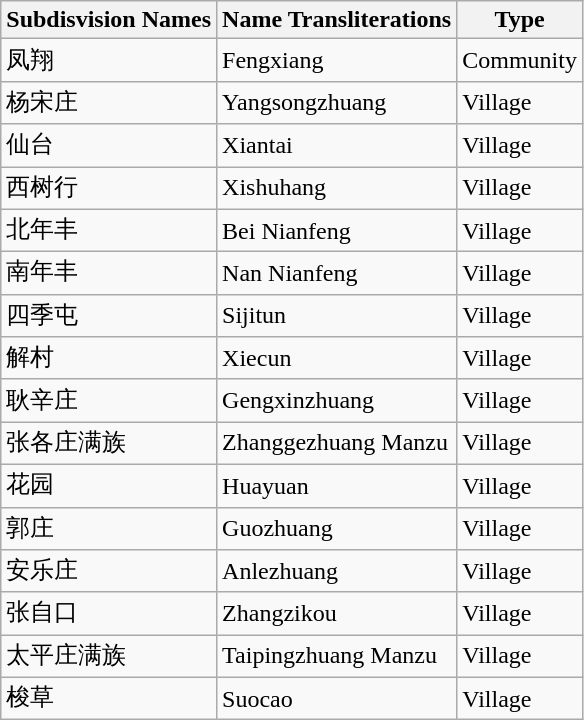<table class="wikitable sortable">
<tr>
<th>Subdisvision Names</th>
<th>Name Transliterations</th>
<th>Type</th>
</tr>
<tr>
<td>凤翔</td>
<td>Fengxiang</td>
<td>Community</td>
</tr>
<tr>
<td>杨宋庄</td>
<td>Yangsongzhuang</td>
<td>Village</td>
</tr>
<tr>
<td>仙台</td>
<td>Xiantai</td>
<td>Village</td>
</tr>
<tr>
<td>西树行</td>
<td>Xishuhang</td>
<td>Village</td>
</tr>
<tr>
<td>北年丰</td>
<td>Bei Nianfeng</td>
<td>Village</td>
</tr>
<tr>
<td>南年丰</td>
<td>Nan Nianfeng</td>
<td>Village</td>
</tr>
<tr>
<td>四季屯</td>
<td>Sijitun</td>
<td>Village</td>
</tr>
<tr>
<td>解村</td>
<td>Xiecun</td>
<td>Village</td>
</tr>
<tr>
<td>耿辛庄</td>
<td>Gengxinzhuang</td>
<td>Village</td>
</tr>
<tr>
<td>张各庄满族</td>
<td>Zhanggezhuang Manzu</td>
<td>Village</td>
</tr>
<tr>
<td>花园</td>
<td>Huayuan</td>
<td>Village</td>
</tr>
<tr>
<td>郭庄</td>
<td>Guozhuang</td>
<td>Village</td>
</tr>
<tr>
<td>安乐庄</td>
<td>Anlezhuang</td>
<td>Village</td>
</tr>
<tr>
<td>张自口</td>
<td>Zhangzikou</td>
<td>Village</td>
</tr>
<tr>
<td>太平庄满族</td>
<td>Taipingzhuang Manzu</td>
<td>Village</td>
</tr>
<tr>
<td>梭草</td>
<td>Suocao</td>
<td>Village</td>
</tr>
</table>
